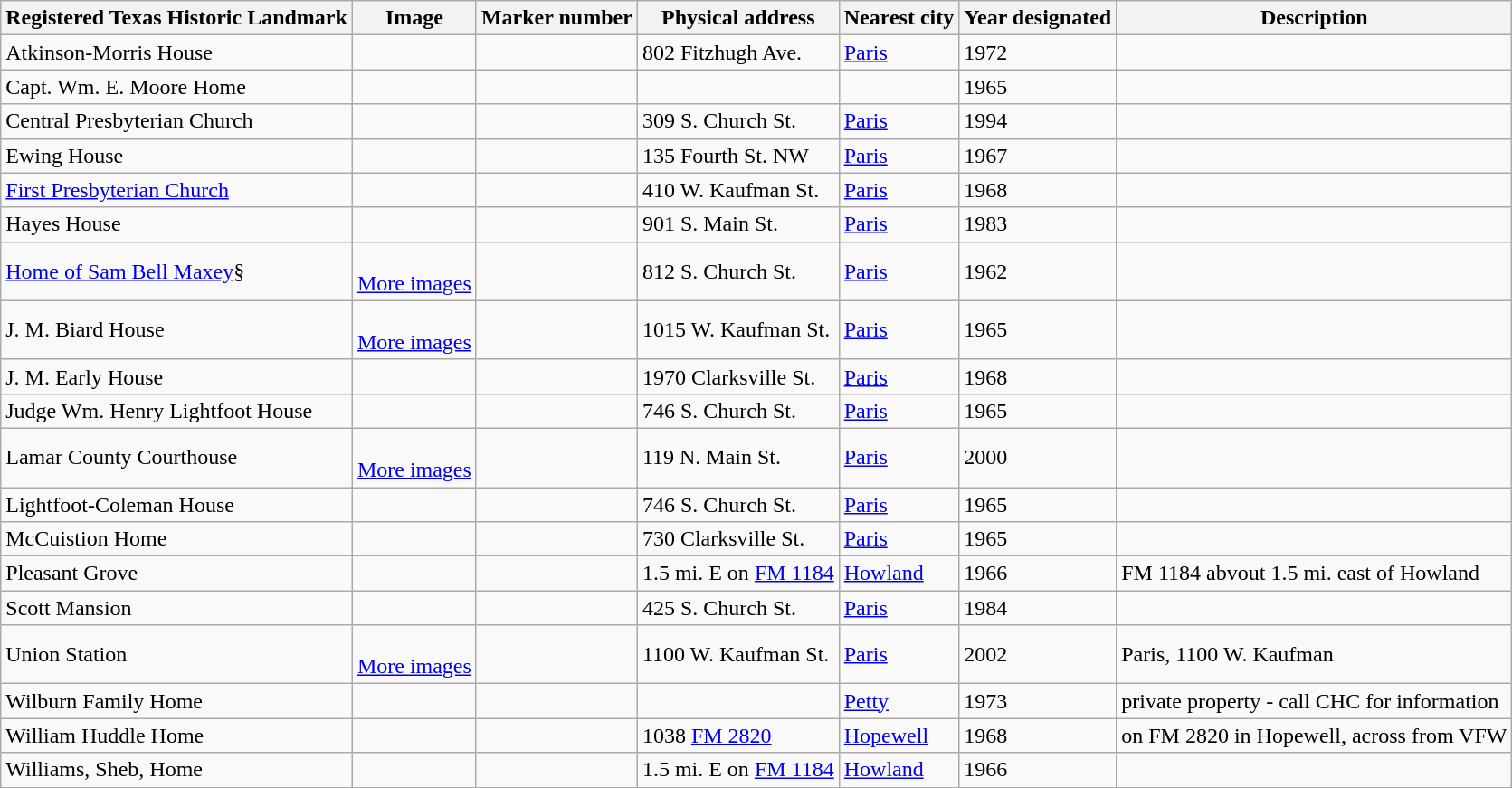<table class="wikitable sortable">
<tr>
<th>Registered Texas Historic Landmark</th>
<th>Image</th>
<th>Marker number</th>
<th>Physical address</th>
<th>Nearest city</th>
<th>Year designated</th>
<th>Description</th>
</tr>
<tr>
<td>Atkinson-Morris House</td>
<td></td>
<td></td>
<td>802 Fitzhugh Ave.<br></td>
<td><a href='#'>Paris</a></td>
<td>1972</td>
<td></td>
</tr>
<tr>
<td>Capt. Wm. E. Moore Home</td>
<td></td>
<td></td>
<td></td>
<td></td>
<td>1965</td>
<td></td>
</tr>
<tr>
<td>Central Presbyterian Church</td>
<td></td>
<td></td>
<td>309 S. Church St.<br></td>
<td><a href='#'>Paris</a></td>
<td>1994</td>
<td></td>
</tr>
<tr>
<td>Ewing House</td>
<td></td>
<td></td>
<td>135 Fourth St. NW <br></td>
<td><a href='#'>Paris</a></td>
<td>1967</td>
<td></td>
</tr>
<tr>
<td><a href='#'>First Presbyterian Church</a></td>
<td></td>
<td></td>
<td>410 W. Kaufman St.<br></td>
<td><a href='#'>Paris</a></td>
<td>1968</td>
<td></td>
</tr>
<tr>
<td>Hayes House</td>
<td></td>
<td></td>
<td>901 S. Main St. <br></td>
<td><a href='#'>Paris</a></td>
<td>1983</td>
<td></td>
</tr>
<tr>
<td><a href='#'>Home of Sam Bell Maxey</a>§</td>
<td><br> <a href='#'>More images</a></td>
<td></td>
<td>812 S. Church St.<br></td>
<td><a href='#'>Paris</a></td>
<td>1962</td>
<td></td>
</tr>
<tr>
<td>J. M. Biard House</td>
<td><br> <a href='#'>More images</a></td>
<td></td>
<td>1015 W. Kaufman St.<br></td>
<td><a href='#'>Paris</a> </td>
<td>1965</td>
<td></td>
</tr>
<tr>
<td>J. M. Early House</td>
<td></td>
<td></td>
<td>1970 Clarksville St. <br></td>
<td><a href='#'>Paris</a></td>
<td>1968</td>
<td></td>
</tr>
<tr>
<td>Judge Wm. Henry Lightfoot House</td>
<td></td>
<td></td>
<td>746 S. Church St.<br></td>
<td><a href='#'>Paris</a></td>
<td>1965</td>
<td></td>
</tr>
<tr>
<td>Lamar County Courthouse</td>
<td><br> <a href='#'>More images</a></td>
<td></td>
<td>119 N. Main St.<br></td>
<td><a href='#'>Paris</a></td>
<td>2000</td>
<td></td>
</tr>
<tr>
<td>Lightfoot-Coleman House</td>
<td></td>
<td></td>
<td>746 S. Church St.<br></td>
<td><a href='#'>Paris</a></td>
<td>1965</td>
<td></td>
</tr>
<tr>
<td>McCuistion Home</td>
<td></td>
<td></td>
<td>730 Clarksville St.<br></td>
<td><a href='#'>Paris</a></td>
<td>1965</td>
<td></td>
</tr>
<tr>
<td>Pleasant Grove </td>
<td></td>
<td></td>
<td>1.5 mi. E on <a href='#'>FM 1184</a><br></td>
<td><a href='#'>Howland</a></td>
<td>1966</td>
<td>FM 1184 abvout 1.5 mi. east of Howland</td>
</tr>
<tr>
<td>Scott Mansion</td>
<td></td>
<td></td>
<td>425 S. Church St.<br></td>
<td><a href='#'>Paris</a></td>
<td>1984</td>
<td></td>
</tr>
<tr>
<td>Union Station</td>
<td><br> <a href='#'>More images</a></td>
<td></td>
<td>1100 W. Kaufman St.<br></td>
<td><a href='#'>Paris</a></td>
<td>2002</td>
<td>Paris, 1100 W. Kaufman</td>
</tr>
<tr>
<td>Wilburn Family Home</td>
<td></td>
<td></td>
<td></td>
<td><a href='#'>Petty</a></td>
<td>1973</td>
<td>private property - call CHC for information</td>
</tr>
<tr>
<td>William Huddle Home</td>
<td></td>
<td></td>
<td>1038 <a href='#'>FM 2820</a><br></td>
<td><a href='#'>Hopewell</a></td>
<td>1968</td>
<td>on FM 2820 in Hopewell, across from VFW</td>
</tr>
<tr>
<td>Williams, Sheb, Home </td>
<td></td>
<td></td>
<td>1.5 mi. E on <a href='#'>FM 1184</a><br></td>
<td><a href='#'>Howland</a></td>
<td>1966</td>
<td></td>
</tr>
</table>
